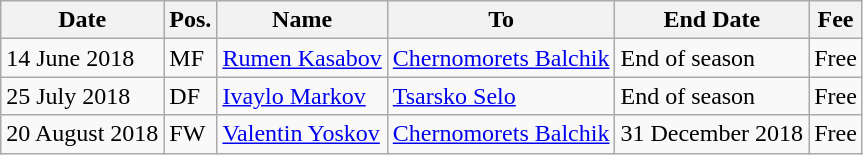<table class="wikitable">
<tr>
<th>Date</th>
<th>Pos.</th>
<th>Name</th>
<th>To</th>
<th>End Date</th>
<th>Fee</th>
</tr>
<tr>
<td>14 June 2018</td>
<td>MF</td>
<td> <a href='#'>Rumen Kasabov</a></td>
<td><a href='#'>Chernomorets Balchik</a></td>
<td>End of season</td>
<td>Free</td>
</tr>
<tr>
<td>25 July 2018</td>
<td>DF</td>
<td> <a href='#'>Ivaylo Markov</a></td>
<td><a href='#'>Tsarsko Selo</a></td>
<td>End of season</td>
<td>Free</td>
</tr>
<tr>
<td>20 August 2018</td>
<td>FW</td>
<td> <a href='#'>Valentin Yoskov</a></td>
<td><a href='#'>Chernomorets Balchik</a></td>
<td>31 December 2018</td>
<td>Free</td>
</tr>
</table>
